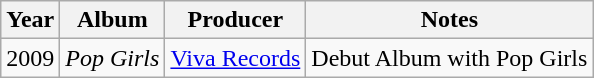<table class="wikitable">
<tr>
<th>Year</th>
<th>Album</th>
<th>Producer</th>
<th>Notes</th>
</tr>
<tr>
<td>2009</td>
<td><em>Pop Girls</em></td>
<td><a href='#'>Viva Records</a></td>
<td>Debut Album with Pop Girls</td>
</tr>
</table>
